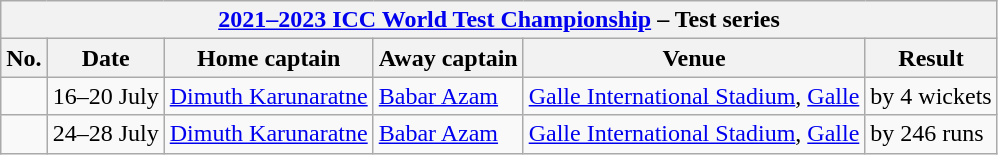<table class="wikitable">
<tr>
<th colspan="9"><a href='#'>2021–2023 ICC World Test Championship</a> – Test series</th>
</tr>
<tr>
<th>No.</th>
<th>Date</th>
<th>Home captain</th>
<th>Away captain</th>
<th>Venue</th>
<th>Result</th>
</tr>
<tr>
<td></td>
<td>16–20 July</td>
<td><a href='#'>Dimuth Karunaratne</a></td>
<td><a href='#'>Babar Azam</a></td>
<td><a href='#'>Galle International Stadium</a>, <a href='#'>Galle</a></td>
<td> by 4 wickets</td>
</tr>
<tr>
<td></td>
<td>24–28 July</td>
<td><a href='#'>Dimuth Karunaratne</a></td>
<td><a href='#'>Babar Azam</a></td>
<td><a href='#'>Galle International Stadium</a>, <a href='#'>Galle</a></td>
<td> by 246 runs</td>
</tr>
</table>
